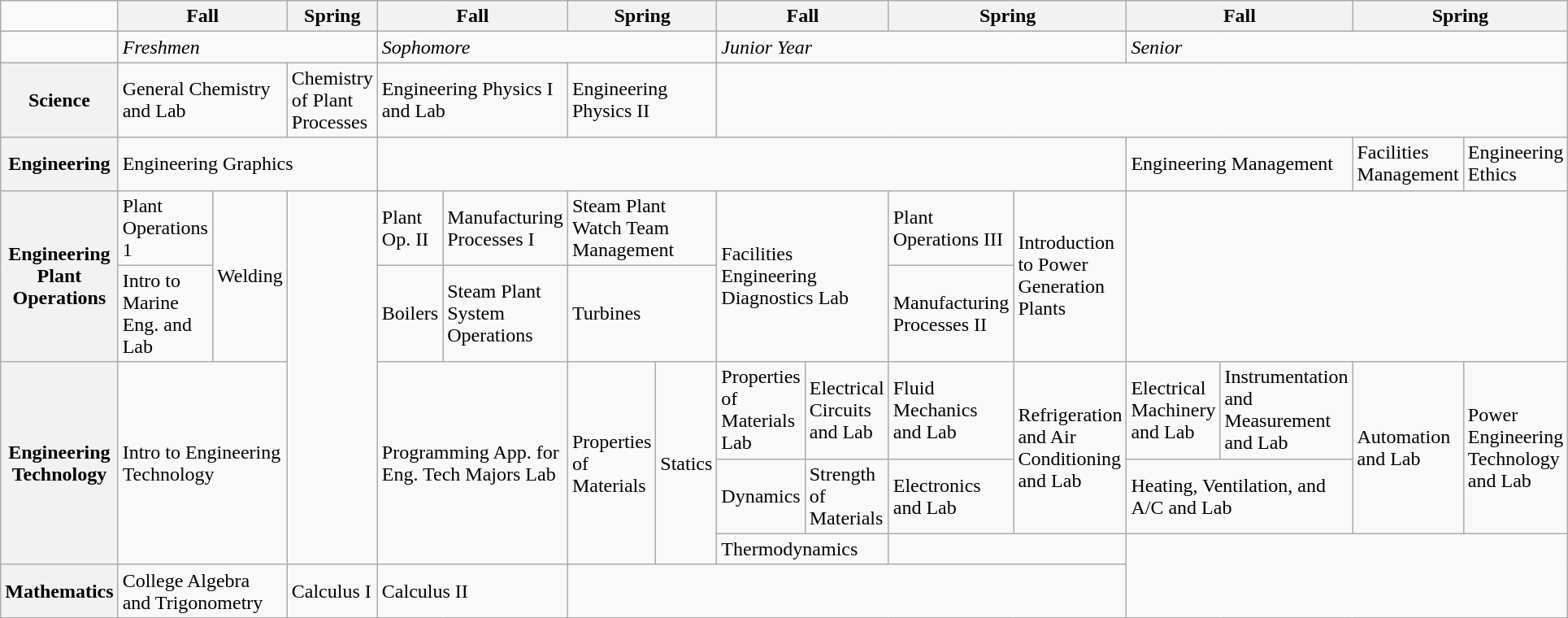<table class="wikitable mw-collapsible">
<tr>
<td></td>
<th colspan="3">Fall</th>
<th>Spring</th>
<th colspan="2">Fall</th>
<th colspan="2">Spring</th>
<th colspan="2">Fall</th>
<th colspan="2">Spring</th>
<th colspan="2">Fall</th>
<th colspan="2">Spring</th>
</tr>
<tr>
<td></td>
<td colspan="4"><em>Freshmen</em></td>
<td colspan="4"><em>Sophomore</em></td>
<td colspan="4"><em>Junior Year</em></td>
<td colspan="4"><em>Senior</em></td>
</tr>
<tr>
<th colspan="2"><strong>Science</strong></th>
<td colspan="2">General Chemistry and Lab</td>
<td>Chemistry of Plant Processes</td>
<td colspan="2">Engineering Physics I and Lab</td>
<td colspan="2">Engineering Physics II</td>
<td colspan="8"></td>
</tr>
<tr>
<th colspan="2"><strong>Engineering</strong></th>
<td colspan="3">Engineering Graphics</td>
<td colspan="8"></td>
<td colspan="2">Engineering Management</td>
<td>Facilities Management</td>
<td>Engineering Ethics</td>
</tr>
<tr>
<th colspan="2" rowspan="2"><strong>Engineering Plant</strong><br><strong>Operations</strong></th>
<td>Plant Operations 1</td>
<td rowspan="2">Welding</td>
<td rowspan="5"></td>
<td>Plant Op. II</td>
<td>Manufacturing Processes I</td>
<td colspan="2">Steam Plant Watch Team Management</td>
<td colspan="2" rowspan="2">Facilities Engineering Diagnostics Lab</td>
<td>Plant Operations III</td>
<td rowspan="2">Introduction to Power Generation Plants</td>
<td colspan="4" rowspan="2"></td>
</tr>
<tr>
<td>Intro to Marine Eng. and Lab</td>
<td>Boilers</td>
<td>Steam Plant System Operations</td>
<td colspan="2">Turbines</td>
<td>Manufacturing Processes II</td>
</tr>
<tr>
<th colspan="2" rowspan="3"><strong>Engineering</strong><br><strong>Technology</strong></th>
<td colspan="2" rowspan="3">Intro to Engineering Technology</td>
<td colspan="2" rowspan="3">Programming App. for Eng. Tech Majors Lab</td>
<td rowspan="3">Properties of Materials</td>
<td rowspan="3">Statics</td>
<td>Properties of Materials Lab</td>
<td>Electrical Circuits and Lab</td>
<td>Fluid Mechanics and Lab</td>
<td rowspan="2">Refrigeration and Air Conditioning and Lab</td>
<td>Electrical Machinery and Lab</td>
<td>Instrumentation and Measurement and Lab</td>
<td rowspan="2">Automation and Lab</td>
<td rowspan="2">Power Engineering Technology and Lab</td>
</tr>
<tr>
<td>Dynamics</td>
<td>Strength of Materials</td>
<td>Electronics and Lab</td>
<td colspan="2">Heating, Ventilation, and A/C and Lab</td>
</tr>
<tr>
<td colspan="2">Thermodynamics</td>
<td colspan="2"></td>
<td colspan="4" rowspan="2"></td>
</tr>
<tr>
<th colspan="2"><strong>Mathematics</strong></th>
<td colspan="2">College Algebra and Trigonometry</td>
<td>Calculus I</td>
<td colspan="2">Calculus II</td>
<td colspan="6"></td>
</tr>
</table>
